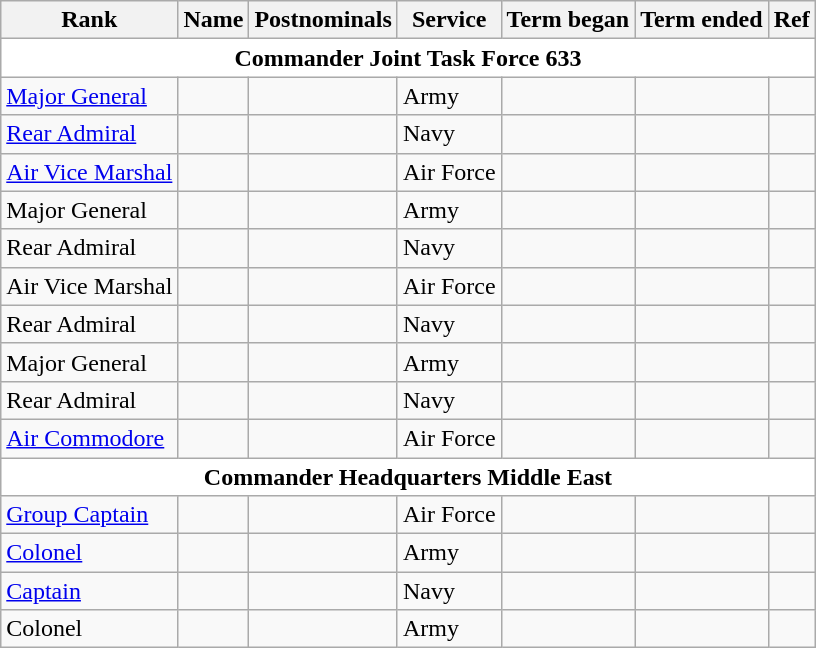<table class="wikitable sortable">
<tr>
<th>Rank</th>
<th>Name</th>
<th>Postnominals</th>
<th>Service</th>
<th>Term began</th>
<th>Term ended</th>
<th>Ref</th>
</tr>
<tr>
<td colspan="7" align="center" style="background:white;"><strong>Commander Joint Task Force 633</strong></td>
</tr>
<tr>
<td><a href='#'>Major General</a></td>
<td></td>
<td></td>
<td>Army</td>
<td></td>
<td></td>
<td></td>
</tr>
<tr>
<td><a href='#'>Rear Admiral</a></td>
<td></td>
<td></td>
<td>Navy</td>
<td></td>
<td></td>
<td></td>
</tr>
<tr>
<td><a href='#'>Air Vice Marshal</a></td>
<td></td>
<td></td>
<td>Air Force</td>
<td></td>
<td></td>
<td></td>
</tr>
<tr>
<td>Major General</td>
<td></td>
<td></td>
<td>Army</td>
<td></td>
<td></td>
<td></td>
</tr>
<tr>
<td>Rear Admiral</td>
<td></td>
<td></td>
<td>Navy</td>
<td></td>
<td></td>
<td></td>
</tr>
<tr>
<td>Air Vice Marshal</td>
<td></td>
<td></td>
<td>Air Force</td>
<td></td>
<td></td>
<td></td>
</tr>
<tr>
<td>Rear Admiral</td>
<td></td>
<td></td>
<td>Navy</td>
<td></td>
<td></td>
<td></td>
</tr>
<tr>
<td>Major General</td>
<td></td>
<td></td>
<td>Army</td>
<td></td>
<td></td>
<td></td>
</tr>
<tr>
<td>Rear Admiral</td>
<td></td>
<td></td>
<td>Navy</td>
<td></td>
<td></td>
<td></td>
</tr>
<tr>
<td><a href='#'>Air Commodore</a></td>
<td></td>
<td></td>
<td>Air Force</td>
<td></td>
<td></td>
<td></td>
</tr>
<tr>
<td colspan="7" align="center" style="background:white;"><strong>Commander Headquarters Middle East</strong></td>
</tr>
<tr>
<td><a href='#'>Group Captain</a></td>
<td></td>
<td></td>
<td>Air Force</td>
<td></td>
<td></td>
<td></td>
</tr>
<tr>
<td><a href='#'>Colonel</a></td>
<td></td>
<td></td>
<td>Army</td>
<td></td>
<td></td>
<td></td>
</tr>
<tr>
<td><a href='#'>Captain</a></td>
<td></td>
<td></td>
<td>Navy</td>
<td></td>
<td></td>
<td></td>
</tr>
<tr>
<td>Colonel</td>
<td></td>
<td></td>
<td>Army</td>
<td></td>
<td></td>
<td></td>
</tr>
</table>
